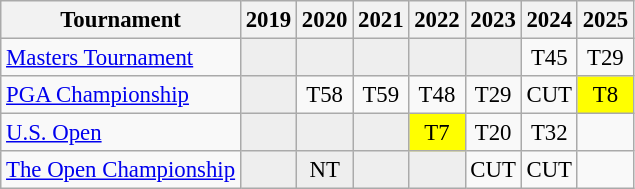<table class="wikitable" style="font-size:95%;text-align:center;">
<tr>
<th>Tournament</th>
<th>2019</th>
<th>2020</th>
<th>2021</th>
<th>2022</th>
<th>2023</th>
<th>2024</th>
<th>2025</th>
</tr>
<tr>
<td align=left><a href='#'>Masters Tournament</a></td>
<td style="background:#eeeeee;"></td>
<td style="background:#eeeeee;"></td>
<td style="background:#eeeeee;"></td>
<td style="background:#eeeeee;"></td>
<td style="background:#eeeeee;"></td>
<td>T45</td>
<td>T29</td>
</tr>
<tr>
<td align=left><a href='#'>PGA Championship</a></td>
<td style="background:#eeeeee;"></td>
<td>T58</td>
<td>T59</td>
<td>T48</td>
<td>T29</td>
<td>CUT</td>
<td style="background:yellow;">T8</td>
</tr>
<tr>
<td align=left><a href='#'>U.S. Open</a></td>
<td style="background:#eeeeee;"></td>
<td style="background:#eeeeee;"></td>
<td style="background:#eeeeee;"></td>
<td style="background:yellow;">T7</td>
<td>T20</td>
<td>T32</td>
<td></td>
</tr>
<tr>
<td align=left><a href='#'>The Open Championship</a></td>
<td style="background:#eeeeee;"></td>
<td style="background:#eeeeee;">NT</td>
<td style="background:#eeeeee;"></td>
<td style="background:#eeeeee;"></td>
<td>CUT</td>
<td>CUT</td>
<td></td>
</tr>
</table>
